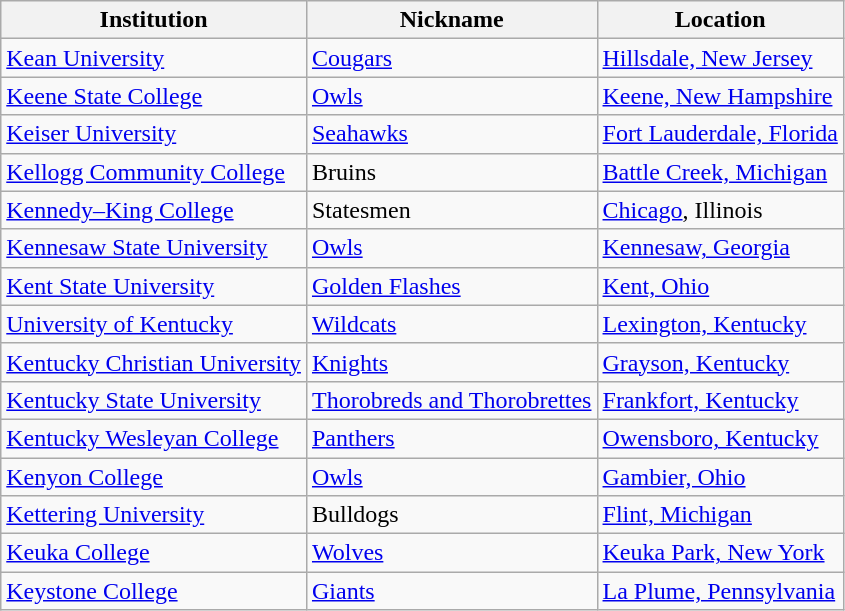<table class="wikitable">
<tr>
<th>Institution</th>
<th>Nickname</th>
<th>Location</th>
</tr>
<tr>
<td><a href='#'>Kean University</a></td>
<td><a href='#'>Cougars</a></td>
<td><a href='#'>Hillsdale, New Jersey</a></td>
</tr>
<tr>
<td><a href='#'>Keene State College</a></td>
<td><a href='#'>Owls</a></td>
<td><a href='#'>Keene, New Hampshire</a></td>
</tr>
<tr>
<td><a href='#'>Keiser University</a></td>
<td><a href='#'>Seahawks</a></td>
<td><a href='#'>Fort Lauderdale, Florida</a></td>
</tr>
<tr>
<td><a href='#'>Kellogg Community College</a></td>
<td>Bruins</td>
<td><a href='#'>Battle Creek, Michigan</a></td>
</tr>
<tr>
<td><a href='#'>Kennedy–King College</a></td>
<td>Statesmen</td>
<td><a href='#'>Chicago</a>, Illinois</td>
</tr>
<tr>
<td><a href='#'>Kennesaw State University</a></td>
<td><a href='#'>Owls</a></td>
<td><a href='#'>Kennesaw, Georgia</a></td>
</tr>
<tr>
<td><a href='#'>Kent State University</a></td>
<td><a href='#'>Golden Flashes</a></td>
<td><a href='#'>Kent, Ohio</a></td>
</tr>
<tr>
<td><a href='#'>University of Kentucky</a></td>
<td><a href='#'>Wildcats</a></td>
<td><a href='#'>Lexington, Kentucky</a></td>
</tr>
<tr>
<td><a href='#'>Kentucky Christian University</a></td>
<td><a href='#'>Knights</a></td>
<td><a href='#'>Grayson, Kentucky</a></td>
</tr>
<tr>
<td><a href='#'>Kentucky State University</a></td>
<td><a href='#'>Thorobreds and Thorobrettes</a></td>
<td><a href='#'>Frankfort, Kentucky</a></td>
</tr>
<tr>
<td><a href='#'>Kentucky Wesleyan College</a></td>
<td><a href='#'>Panthers</a></td>
<td><a href='#'>Owensboro, Kentucky</a></td>
</tr>
<tr>
<td><a href='#'>Kenyon College</a></td>
<td><a href='#'>Owls</a></td>
<td><a href='#'>Gambier, Ohio</a></td>
</tr>
<tr>
<td><a href='#'>Kettering University</a></td>
<td>Bulldogs</td>
<td><a href='#'>Flint, Michigan</a></td>
</tr>
<tr>
<td><a href='#'>Keuka College</a></td>
<td><a href='#'>Wolves</a></td>
<td><a href='#'>Keuka Park, New York</a></td>
</tr>
<tr>
<td><a href='#'>Keystone College</a></td>
<td><a href='#'>Giants</a></td>
<td><a href='#'>La Plume, Pennsylvania</a></td>
</tr>
</table>
